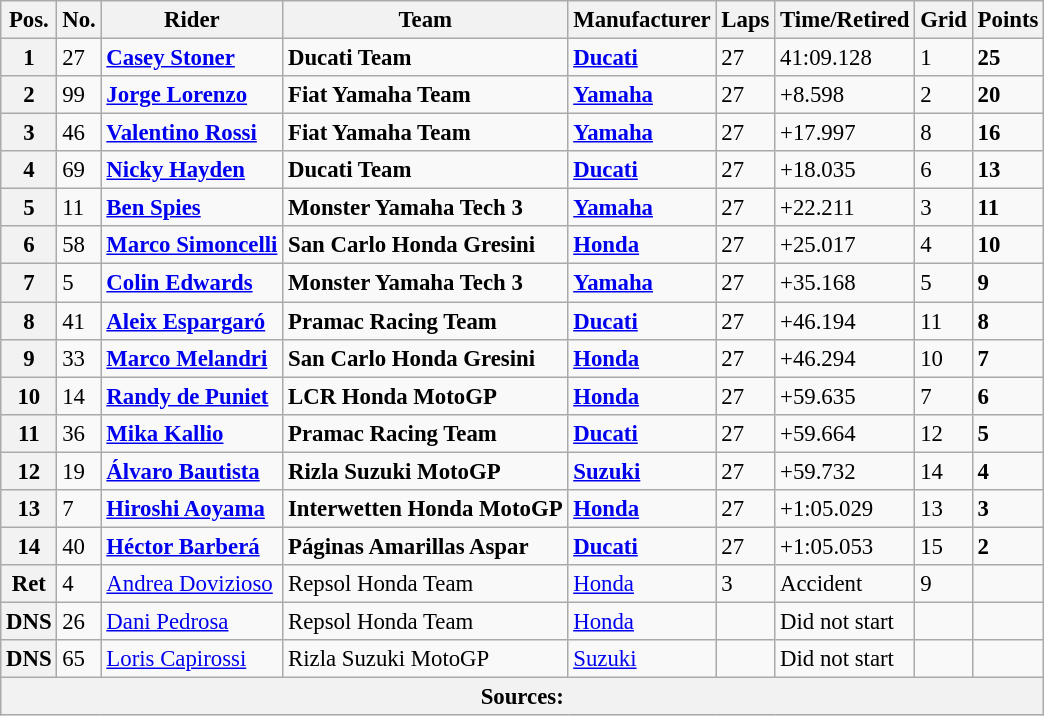<table class="wikitable" style="font-size: 95%;">
<tr>
<th>Pos.</th>
<th>No.</th>
<th>Rider</th>
<th>Team</th>
<th>Manufacturer</th>
<th>Laps</th>
<th>Time/Retired</th>
<th>Grid</th>
<th>Points</th>
</tr>
<tr>
<th>1</th>
<td>27</td>
<td> <strong><a href='#'>Casey Stoner</a></strong></td>
<td><strong>Ducati Team</strong></td>
<td><strong><a href='#'>Ducati</a></strong></td>
<td>27</td>
<td>41:09.128</td>
<td>1</td>
<td><strong>25</strong></td>
</tr>
<tr>
<th>2</th>
<td>99</td>
<td> <strong><a href='#'>Jorge Lorenzo</a></strong></td>
<td><strong>Fiat Yamaha Team</strong></td>
<td><strong><a href='#'>Yamaha</a></strong></td>
<td>27</td>
<td>+8.598</td>
<td>2</td>
<td><strong>20</strong></td>
</tr>
<tr>
<th>3</th>
<td>46</td>
<td> <strong><a href='#'>Valentino Rossi</a></strong></td>
<td><strong>Fiat Yamaha Team</strong></td>
<td><strong><a href='#'>Yamaha</a></strong></td>
<td>27</td>
<td>+17.997</td>
<td>8</td>
<td><strong>16</strong></td>
</tr>
<tr>
<th>4</th>
<td>69</td>
<td> <strong><a href='#'>Nicky Hayden</a></strong></td>
<td><strong>Ducati Team</strong></td>
<td><strong><a href='#'>Ducati</a></strong></td>
<td>27</td>
<td>+18.035</td>
<td>6</td>
<td><strong>13</strong></td>
</tr>
<tr>
<th>5</th>
<td>11</td>
<td> <strong><a href='#'>Ben Spies</a></strong></td>
<td><strong>Monster Yamaha Tech 3</strong></td>
<td><strong><a href='#'>Yamaha</a></strong></td>
<td>27</td>
<td>+22.211</td>
<td>3</td>
<td><strong>11</strong></td>
</tr>
<tr>
<th>6</th>
<td>58</td>
<td> <strong><a href='#'>Marco Simoncelli</a></strong></td>
<td><strong>San Carlo Honda Gresini</strong></td>
<td><strong><a href='#'>Honda</a></strong></td>
<td>27</td>
<td>+25.017</td>
<td>4</td>
<td><strong>10</strong></td>
</tr>
<tr>
<th>7</th>
<td>5</td>
<td> <strong><a href='#'>Colin Edwards</a></strong></td>
<td><strong>Monster Yamaha Tech 3</strong></td>
<td><strong><a href='#'>Yamaha</a></strong></td>
<td>27</td>
<td>+35.168</td>
<td>5</td>
<td><strong>9</strong></td>
</tr>
<tr>
<th>8</th>
<td>41</td>
<td> <strong><a href='#'>Aleix Espargaró</a></strong></td>
<td><strong>Pramac Racing Team</strong></td>
<td><strong><a href='#'>Ducati</a></strong></td>
<td>27</td>
<td>+46.194</td>
<td>11</td>
<td><strong>8</strong></td>
</tr>
<tr>
<th>9</th>
<td>33</td>
<td> <strong><a href='#'>Marco Melandri</a></strong></td>
<td><strong>San Carlo Honda Gresini</strong></td>
<td><strong><a href='#'>Honda</a></strong></td>
<td>27</td>
<td>+46.294</td>
<td>10</td>
<td><strong>7</strong></td>
</tr>
<tr>
<th>10</th>
<td>14</td>
<td> <strong><a href='#'>Randy de Puniet</a></strong></td>
<td><strong>LCR Honda MotoGP</strong></td>
<td><strong><a href='#'>Honda</a></strong></td>
<td>27</td>
<td>+59.635</td>
<td>7</td>
<td><strong>6</strong></td>
</tr>
<tr>
<th>11</th>
<td>36</td>
<td> <strong><a href='#'>Mika Kallio</a></strong></td>
<td><strong>Pramac Racing Team</strong></td>
<td><strong><a href='#'>Ducati</a></strong></td>
<td>27</td>
<td>+59.664</td>
<td>12</td>
<td><strong>5</strong></td>
</tr>
<tr>
<th>12</th>
<td>19</td>
<td> <strong><a href='#'>Álvaro Bautista</a></strong></td>
<td><strong>Rizla Suzuki MotoGP</strong></td>
<td><strong><a href='#'>Suzuki</a></strong></td>
<td>27</td>
<td>+59.732</td>
<td>14</td>
<td><strong>4</strong></td>
</tr>
<tr>
<th>13</th>
<td>7</td>
<td> <strong><a href='#'>Hiroshi Aoyama</a></strong></td>
<td><strong>Interwetten Honda MotoGP</strong></td>
<td><strong><a href='#'>Honda</a></strong></td>
<td>27</td>
<td>+1:05.029</td>
<td>13</td>
<td><strong>3</strong></td>
</tr>
<tr>
<th>14</th>
<td>40</td>
<td> <strong><a href='#'>Héctor Barberá</a></strong></td>
<td><strong>Páginas Amarillas Aspar</strong></td>
<td><strong><a href='#'>Ducati</a></strong></td>
<td>27</td>
<td>+1:05.053</td>
<td>15</td>
<td><strong>2</strong></td>
</tr>
<tr>
<th>Ret</th>
<td>4</td>
<td> <a href='#'>Andrea Dovizioso</a></td>
<td>Repsol Honda Team</td>
<td><a href='#'>Honda</a></td>
<td>3</td>
<td>Accident</td>
<td>9</td>
<td></td>
</tr>
<tr>
<th>DNS</th>
<td>26</td>
<td> <a href='#'>Dani Pedrosa</a></td>
<td>Repsol Honda Team</td>
<td><a href='#'>Honda</a></td>
<td></td>
<td>Did not start</td>
<td></td>
<td></td>
</tr>
<tr>
<th>DNS</th>
<td>65</td>
<td> <a href='#'>Loris Capirossi</a></td>
<td>Rizla Suzuki MotoGP</td>
<td><a href='#'>Suzuki</a></td>
<td></td>
<td>Did not start</td>
<td></td>
<td></td>
</tr>
<tr>
<th colspan=9>Sources:</th>
</tr>
</table>
